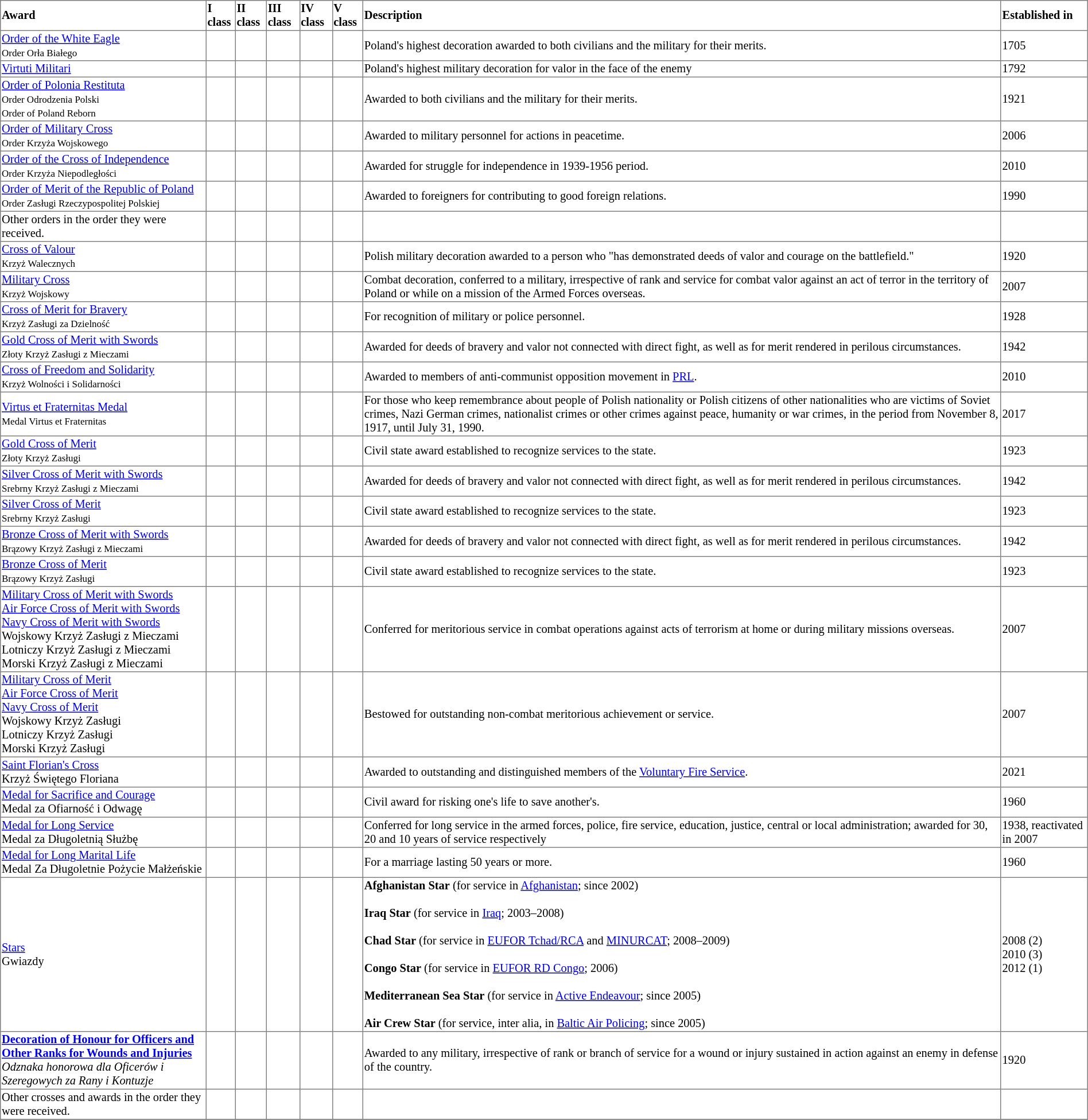<table border="1" cellpadding="1" cellspacing="0" style="font-size: 85%; border: gray solid 1px; border-collapse: collapse; text-align: left;">
<tr>
<th>Award</th>
<th>I class</th>
<th>II class</th>
<th>III class</th>
<th>IV class</th>
<th>V class</th>
<th>Description</th>
<th>Established in</th>
</tr>
<tr>
<td><a href='#'>Order of the White Eagle</a><br><small>Order Orła Białego</small></td>
<td></td>
<td></td>
<td></td>
<td></td>
<td></td>
<td>Poland's highest decoration awarded to both civilians and the military for their merits.</td>
<td>1705</td>
</tr>
<tr>
<td><a href='#'>Virtuti Militari</a></td>
<td></td>
<td></td>
<td></td>
<td></td>
<td></td>
<td>Poland's highest military decoration for valor in the face of the enemy</td>
<td>1792</td>
</tr>
<tr>
<td><a href='#'>Order of Polonia Restituta</a><br><small>Order Odrodzenia Polski<br>Order of Poland Reborn</small></td>
<td></td>
<td></td>
<td></td>
<td></td>
<td></td>
<td>Awarded to both civilians and the military for their merits.</td>
<td>1921</td>
</tr>
<tr>
<td><a href='#'>Order of Military Cross</a><br><small>Order Krzyża Wojskowego</small></td>
<td></td>
<td></td>
<td></td>
<td></td>
<td></td>
<td>Awarded to military personnel for actions in peacetime.</td>
<td>2006</td>
</tr>
<tr>
<td><a href='#'>Order of the Cross of Independence</a><br><small>Order Krzyża Niepodległości</small></td>
<td></td>
<td></td>
<td></td>
<td></td>
<td></td>
<td>Awarded for struggle for independence in 1939-1956 period.</td>
<td>2010</td>
</tr>
<tr>
<td><a href='#'>Order of Merit of the Republic of Poland</a><br><small>Order Zasługi Rzeczypospolitej Polskiej</small></td>
<td></td>
<td></td>
<td></td>
<td></td>
<td></td>
<td>Awarded to foreigners for contributing to good foreign relations.</td>
<td>1990</td>
</tr>
<tr>
<td>Other orders in the order they were received.</td>
<td></td>
<td></td>
<td></td>
<td></td>
<td></td>
<td></td>
<td></td>
</tr>
<tr>
<td><a href='#'>Cross of Valour</a><br><small>Krzyż Walecznych</small></td>
<td></td>
<td></td>
<td></td>
<td></td>
<td></td>
<td>Polish military decoration awarded to a person who "has demonstrated deeds of valor and courage on the battlefield."</td>
<td>1920</td>
</tr>
<tr>
<td><a href='#'>Military Cross</a><br><small>Krzyż Wojskowy</small></td>
<td></td>
<td></td>
<td></td>
<td></td>
<td></td>
<td>Combat decoration, conferred to a military, irrespective of rank and service for combat valor against an act of terror in the territory of Poland or while on a mission of the Armed Forces overseas.</td>
<td>2007</td>
</tr>
<tr>
<td><a href='#'>Cross of Merit for Bravery</a><br><small>Krzyż Zasługi za Dzielność</small></td>
<td></td>
<td></td>
<td></td>
<td></td>
<td></td>
<td>For recognition of military or police personnel.</td>
<td>1928</td>
</tr>
<tr>
<td><a href='#'>Gold Cross of Merit with Swords</a><br><small>Złoty Krzyż Zasługi z Mieczami</small></td>
<td></td>
<td></td>
<td></td>
<td></td>
<td></td>
<td>Awarded for deeds of bravery and valor not connected with direct fight, as well as for merit rendered in perilous circumstances.</td>
<td>1942</td>
</tr>
<tr>
<td><a href='#'>Cross of Freedom and Solidarity</a><br><small>Krzyż Wolności i Solidarności</small></td>
<td></td>
<td></td>
<td></td>
<td></td>
<td></td>
<td>Awarded to members of anti-communist opposition movement in <a href='#'>PRL</a>.</td>
<td>2010</td>
</tr>
<tr>
<td><a href='#'>Virtus et Fraternitas Medal</a><br><small>Medal Virtus et Fraternitas</small></td>
<td></td>
<td></td>
<td></td>
<td></td>
<td></td>
<td>For those who keep remembrance about people of Polish nationality or Polish citizens of other nationalities who are victims of Soviet crimes, Nazi German crimes, nationalist crimes or other crimes against peace, humanity or war crimes, in the period from November 8, 1917, until July 31, 1990.</td>
<td>2017</td>
</tr>
<tr>
<td><a href='#'>Gold Cross of Merit</a><br><small>Złoty Krzyż Zasługi</small></td>
<td></td>
<td></td>
<td></td>
<td></td>
<td></td>
<td>Civil state award established to recognize services to the state.</td>
<td>1923</td>
</tr>
<tr>
<td><a href='#'>Silver Cross of Merit with Swords</a><br><small>Srebrny Krzyż Zasługi z Mieczami</small></td>
<td></td>
<td></td>
<td></td>
<td></td>
<td></td>
<td>Awarded for deeds of bravery and valor not connected with direct fight, as well as for merit rendered in perilous circumstances.</td>
<td>1942</td>
</tr>
<tr>
<td><a href='#'>Silver Cross of Merit</a><br><small>Srebrny Krzyż Zasługi</small></td>
<td></td>
<td></td>
<td></td>
<td></td>
<td></td>
<td>Civil state award established to recognize services to the state.</td>
<td>1923</td>
</tr>
<tr>
<td><a href='#'>Bronze Cross of Merit with Swords</a><br><small>Brązowy Krzyż Zasługi z Mieczami</small></td>
<td></td>
<td></td>
<td></td>
<td></td>
<td></td>
<td>Awarded for deeds of bravery and valor not connected with direct fight, as well as for merit rendered in perilous circumstances.</td>
<td>1942</td>
</tr>
<tr>
<td><a href='#'>Bronze Cross of Merit</a><br><small>Brązowy Krzyż Zasługi</small></td>
<td></td>
<td></td>
<td></td>
<td></td>
<td></td>
<td>Civil state award established to recognize services to the state.</td>
<td>1923</td>
</tr>
<tr>
<td><a href='#'>Military Cross of Merit with Swords</a><br><a href='#'>Air Force Cross of Merit with Swords</a><br><a href='#'>Navy Cross of Merit with Swords</a><br><small></small>Wojskowy Krzyż Zasługi z Mieczami<br>Lotniczy Krzyż Zasługi z Mieczami<br>Morski Krzyż Zasługi z Mieczami</td>
<td><br>
</td>
<td></td>
<td></td>
<td></td>
<td></td>
<td>Conferred for meritorious service in combat operations against acts of terrorism at home or during military missions overseas.</td>
<td>2007</td>
</tr>
<tr>
<td><a href='#'>Military Cross of Merit</a><br><a href='#'>Air Force Cross of Merit</a><br><a href='#'>Navy Cross of Merit</a><br><small></small>Wojskowy Krzyż Zasługi<br>Lotniczy Krzyż Zasługi<br>Morski Krzyż Zasługi</td>
<td><br>
</td>
<td></td>
<td></td>
<td></td>
<td></td>
<td>Bestowed for outstanding non-combat meritorious achievement or service.</td>
<td>2007</td>
</tr>
<tr>
<td><a href='#'>Saint Florian's Cross</a><br><small></small>Krzyż Świętego Floriana</td>
<td></td>
<td></td>
<td></td>
<td></td>
<td></td>
<td>Awarded to outstanding and distinguished members of the <a href='#'>Voluntary Fire Service</a>.</td>
<td>2021</td>
</tr>
<tr>
<td><a href='#'>Medal for Sacrifice and Courage</a><br><small></small>Medal za Ofiarność i Odwagę</td>
<td></td>
<td></td>
<td></td>
<td></td>
<td></td>
<td>Civil award for risking one's life to save another's.</td>
<td>1960</td>
</tr>
<tr>
<td><a href='#'>Medal for Long Service</a><br><small></small>Medal za Długoletnią Służbę</td>
<td></td>
<td></td>
<td></td>
<td></td>
<td></td>
<td>Conferred for long service in the armed forces, police, fire service, education, justice, central or local administration; awarded for 30, 20 and 10 years of service respectively</td>
<td>1938, reactivated in 2007</td>
</tr>
<tr>
<td><a href='#'>Medal for Long Marital Life</a><br><small></small>Medal Za Długoletnie Pożycie Małżeńskie</td>
<td></td>
<td></td>
<td></td>
<td></td>
<td></td>
<td>For a marriage lasting 50 years or more.</td>
<td>1960</td>
</tr>
<tr>
<td><a href='#'>Stars</a><br><small></small>Gwiazdy</td>
<td><br><br><br><br><br></td>
<td></td>
<td></td>
<td></td>
<td></td>
<td><strong>Afghanistan Star</strong> (for service in <a href='#'>Afghanistan</a>; since 2002)<br><br><strong>Iraq Star</strong> (for service in <a href='#'>Iraq</a>; 2003–2008)<br><br><strong>Chad Star</strong> (for service in <a href='#'>EUFOR Tchad/RCA</a> and <a href='#'>MINURCAT</a>; 2008–2009)<br><br><strong>Congo Star</strong> (for service in <a href='#'>EUFOR RD Congo</a>; 2006)<br><br><strong>Mediterranean Sea Star</strong> (for service in <a href='#'>Active Endeavour</a>; since 2005)<br><br><strong>Air Crew Star</strong> (for service, inter alia, in <a href='#'>Baltic Air Policing</a>; since 2005)</td>
<td>2008 (2)<br>2010 (3)<br>2012 (1)</td>
</tr>
<tr>
<td><strong><a href='#'>Decoration of Honour for Officers and Other Ranks for Wounds and Injuries</a></strong><br><em>Odznaka honorowa dla Oficerów i Szeregowych za Rany i Kontuzje</em></td>
<td></td>
<td></td>
<td></td>
<td></td>
<td></td>
<td>Awarded to any military, irrespective of rank or branch of service for a wound or injury sustained in action against an enemy in defense of the country.</td>
<td>1920</td>
</tr>
<tr>
<td>Other crosses and awards in the order they were received.</td>
<td></td>
<td></td>
<td></td>
<td></td>
<td></td>
<td></td>
<td></td>
</tr>
<tr>
</tr>
</table>
